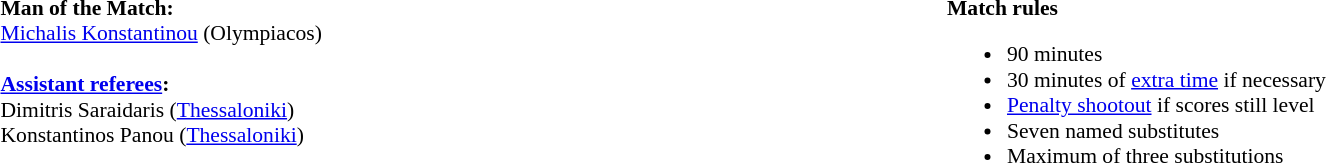<table width=100% style="font-size: 90%">
<tr>
<td width=50% valign=top><br><strong>Man of the Match:</strong>
<br> <a href='#'>Michalis Konstantinou</a> (Olympiacos)<br><br><strong><a href='#'>Assistant referees</a>:</strong>
<br>Dimitris Saraidaris (<a href='#'>Thessaloniki</a>)
<br>Konstantinos Panou (<a href='#'>Thessaloniki</a>)</td>
<td width=50% valign=top><br><strong>Match rules</strong><ul><li>90 minutes</li><li>30 minutes of <a href='#'>extra time</a> if necessary</li><li><a href='#'>Penalty shootout</a> if scores still level</li><li>Seven named substitutes</li><li>Maximum of three substitutions</li></ul></td>
</tr>
</table>
